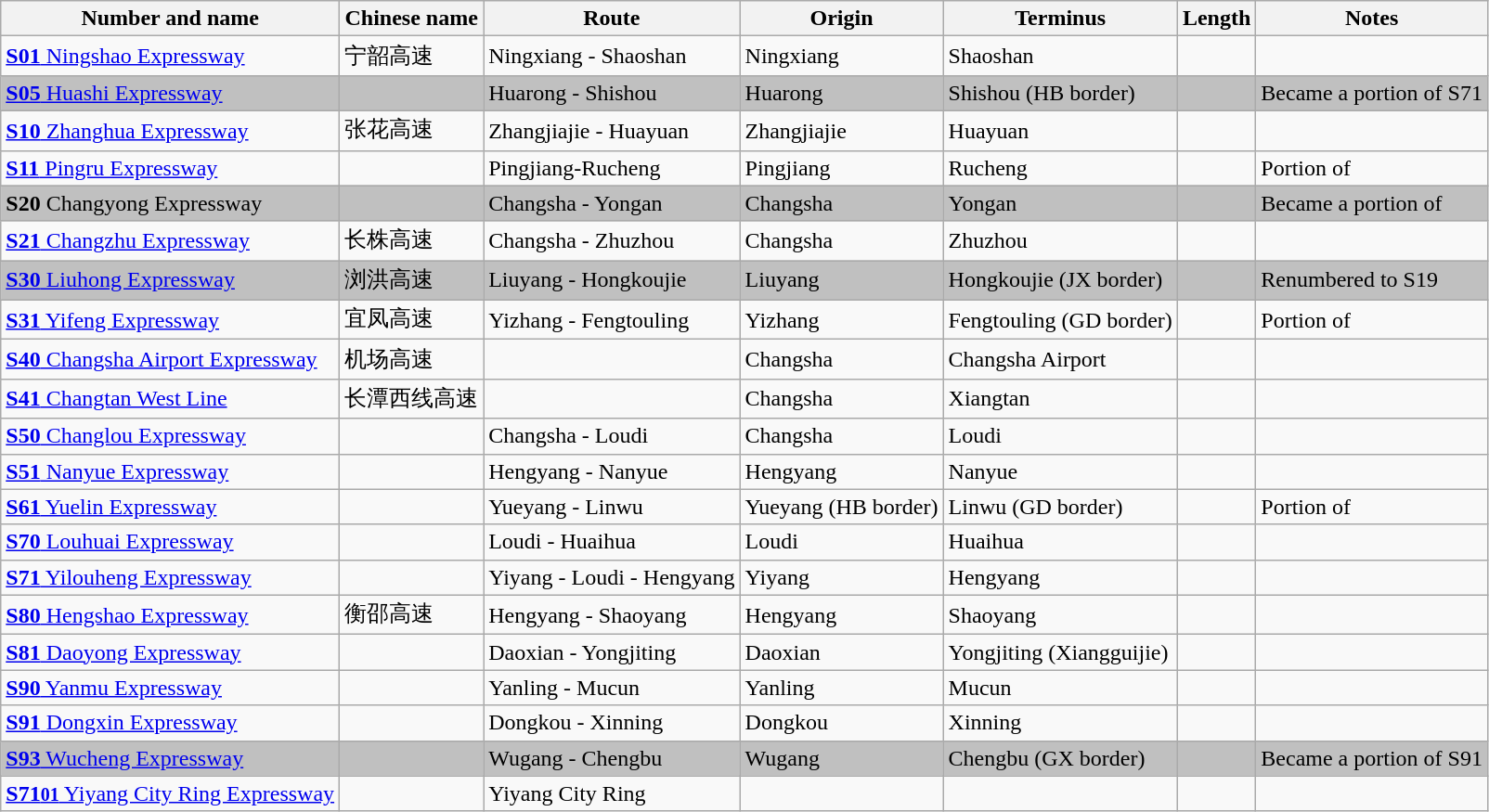<table class="wikitable collapsible">
<tr>
<th>Number and name</th>
<th>Chinese name</th>
<th>Route</th>
<th>Origin</th>
<th>Terminus</th>
<th>Length</th>
<th>Notes</th>
</tr>
<tr>
<td><a href='#'><strong>S01</strong> Ningshao Expressway</a></td>
<td>宁韶高速</td>
<td>Ningxiang - Shaoshan</td>
<td>Ningxiang</td>
<td>Shaoshan</td>
<td></td>
<td></td>
</tr>
<tr style="background:Silver; color:black;">
<td><a href='#'><strong>S05</strong> Huashi Expressway</a></td>
<td></td>
<td>Huarong - Shishou</td>
<td>Huarong</td>
<td>Shishou (HB border)</td>
<td></td>
<td>Became a portion of S71</td>
</tr>
<tr>
<td><a href='#'><strong>S10</strong> Zhanghua Expressway</a></td>
<td>张花高速</td>
<td>Zhangjiajie - Huayuan</td>
<td>Zhangjiajie</td>
<td>Huayuan</td>
<td></td>
<td></td>
</tr>
<tr>
<td> <a href='#'><strong>S11</strong> Pingru Expressway</a></td>
<td></td>
<td>Pingjiang-Rucheng</td>
<td>Pingjiang</td>
<td>Rucheng</td>
<td></td>
<td>Portion of </td>
</tr>
<tr style="background:Silver; color:black;">
<td> <strong>S20</strong> Changyong Expressway</td>
<td></td>
<td>Changsha - Yongan</td>
<td>Changsha</td>
<td>Yongan</td>
<td></td>
<td>Became a portion of </td>
</tr>
<tr>
<td> <a href='#'><strong>S21</strong> Changzhu Expressway</a></td>
<td>长株高速</td>
<td>Changsha - Zhuzhou</td>
<td>Changsha</td>
<td>Zhuzhou</td>
<td></td>
<td></td>
</tr>
<tr style="background:Silver; color:black;">
<td> <a href='#'><strong>S30</strong> Liuhong Expressway</a></td>
<td>浏洪高速</td>
<td>Liuyang - Hongkoujie</td>
<td>Liuyang</td>
<td>Hongkoujie (JX border)</td>
<td></td>
<td>Renumbered to S19</td>
</tr>
<tr>
<td> <a href='#'><strong>S31</strong> Yifeng Expressway</a></td>
<td>宜凤高速</td>
<td>Yizhang - Fengtouling</td>
<td>Yizhang</td>
<td>Fengtouling (GD border)</td>
<td></td>
<td>Portion of </td>
</tr>
<tr>
<td> <a href='#'><strong>S40</strong> Changsha Airport Expressway</a></td>
<td>机场高速</td>
<td></td>
<td>Changsha</td>
<td>Changsha Airport</td>
<td></td>
<td></td>
</tr>
<tr>
<td> <a href='#'><strong>S41</strong> Changtan West Line</a></td>
<td>长潭西线高速</td>
<td></td>
<td>Changsha</td>
<td>Xiangtan</td>
<td></td>
<td></td>
</tr>
<tr>
<td> <a href='#'><strong>S50</strong> Changlou Expressway</a></td>
<td></td>
<td>Changsha - Loudi</td>
<td>Changsha</td>
<td>Loudi</td>
<td></td>
<td></td>
</tr>
<tr>
<td> <a href='#'><strong>S51</strong> Nanyue Expressway</a></td>
<td></td>
<td>Hengyang - Nanyue</td>
<td>Hengyang</td>
<td>Nanyue</td>
<td></td>
<td></td>
</tr>
<tr>
<td> <a href='#'><strong>S61</strong> Yuelin Expressway</a></td>
<td></td>
<td>Yueyang - Linwu</td>
<td>Yueyang (HB border)</td>
<td>Linwu (GD border)</td>
<td></td>
<td>Portion of </td>
</tr>
<tr>
<td> <a href='#'><strong>S70</strong> Louhuai Expressway</a></td>
<td></td>
<td>Loudi - Huaihua</td>
<td>Loudi</td>
<td>Huaihua</td>
<td></td>
<td></td>
</tr>
<tr>
<td><a href='#'><strong>S71</strong> Yilouheng Expressway</a></td>
<td></td>
<td>Yiyang - Loudi - Hengyang</td>
<td>Yiyang</td>
<td>Hengyang</td>
<td></td>
<td></td>
</tr>
<tr>
<td> <a href='#'><strong>S80</strong> Hengshao Expressway</a></td>
<td>衡邵高速</td>
<td>Hengyang - Shaoyang</td>
<td>Hengyang</td>
<td>Shaoyang</td>
<td></td>
<td></td>
</tr>
<tr>
<td> <a href='#'><strong>S81</strong> Daoyong Expressway</a></td>
<td></td>
<td>Daoxian - Yongjiting</td>
<td>Daoxian</td>
<td>Yongjiting (Xiangguijie)</td>
<td></td>
<td></td>
</tr>
<tr>
<td> <a href='#'><strong>S90</strong> Yanmu Expressway</a></td>
<td></td>
<td>Yanling - Mucun</td>
<td>Yanling</td>
<td>Mucun</td>
<td></td>
<td></td>
</tr>
<tr>
<td> <a href='#'><strong>S91</strong> Dongxin Expressway</a></td>
<td></td>
<td>Dongkou - Xinning</td>
<td>Dongkou</td>
<td>Xinning</td>
<td></td>
<td></td>
</tr>
<tr style="background:Silver; color:black;">
<td><a href='#'><strong>S93</strong> Wucheng Expressway</a></td>
<td></td>
<td>Wugang - Chengbu</td>
<td>Wugang</td>
<td>Chengbu (GX border)</td>
<td></td>
<td>Became a portion of S91</td>
</tr>
<tr>
<td><a href='#'><strong>S71<small>01</small></strong> Yiyang City Ring Expressway</a></td>
<td></td>
<td>Yiyang City Ring</td>
<td></td>
<td></td>
<td></td>
<td></td>
</tr>
</table>
